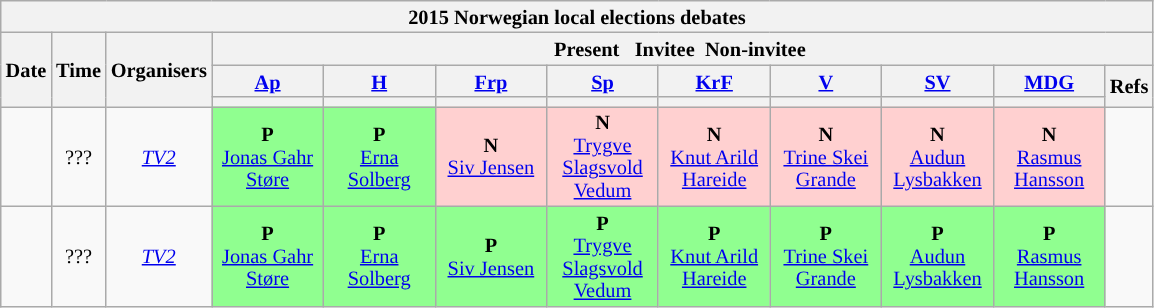<table class="wikitable" style="font-size:85%; line-height:15px; text-align:center;">
<tr>
<th colspan="12">2015 Norwegian local elections debates</th>
</tr>
<tr>
<th rowspan="3">Date</th>
<th rowspan="3">Time</th>
<th rowspan="3">Organisers</th>
<th colspan="9"> Present    Invitee  Non-invitee </th>
</tr>
<tr>
<th scope="col" style="width:5em;"><a href='#'>Ap</a></th>
<th scope="col" style="width:5em;"><a href='#'>H</a></th>
<th scope="col" style="width:5em;"><a href='#'>Frp</a></th>
<th scope="col" style="width:5em;"><a href='#'>Sp</a></th>
<th scope="col" style="width:5em;"><a href='#'>KrF</a></th>
<th scope="col" style="width:5em;"><a href='#'>V</a></th>
<th scope="col" style="width:5em;"><a href='#'>SV</a></th>
<th scope="col" style="width:5em;"><a href='#'>MDG</a></th>
<th rowspan="2">Refs</th>
</tr>
<tr>
<th style="color:inherit;background:"></th>
<th style="color:inherit;background:"></th>
<th style="color:inherit;background:"></th>
<th style="color:inherit;background:"></th>
<th style="color:inherit;background:"></th>
<th style="color:inherit;background:"></th>
<th style="color:inherit;background:"></th>
<th style="color:inherit;background:"></th>
</tr>
<tr>
<td></td>
<td>???</td>
<td><em><a href='#'>TV2</a></em></td>
<td style="background:#90FF90"><strong>P</strong><br><a href='#'>Jonas Gahr Støre</a></td>
<td style="background:#90FF90"><strong>P</strong><br><a href='#'>Erna Solberg</a></td>
<td style="background:#FFD0D0"><strong>N</strong><br><a href='#'>Siv Jensen</a></td>
<td style="background:#FFD0D0"><strong>N</strong><br><a href='#'>Trygve Slagsvold Vedum</a></td>
<td style="background:#FFD0D0"><strong>N</strong><br><a href='#'>Knut Arild Hareide</a></td>
<td style="background:#FFD0D0"><strong>N</strong><br><a href='#'>Trine Skei Grande</a></td>
<td style="background:#FFD0D0"><strong>N</strong><br><a href='#'>Audun Lysbakken</a></td>
<td style="background:#FFD0D0"><strong>N</strong><br><a href='#'>Rasmus Hansson</a></td>
<td></td>
</tr>
<tr>
<td></td>
<td>???</td>
<td><em><a href='#'>TV2</a></em></td>
<td style="background:#90FF90"><strong>P</strong><br><a href='#'>Jonas Gahr Støre</a></td>
<td style="background:#90FF90"><strong>P</strong><br><a href='#'>Erna Solberg</a></td>
<td style="background:#90FF90"><strong>P</strong><br><a href='#'>Siv Jensen</a></td>
<td style="background:#90FF90"><strong>P</strong><br><a href='#'>Trygve Slagsvold Vedum</a></td>
<td style="background:#90FF90"><strong>P</strong><br><a href='#'>Knut Arild Hareide</a></td>
<td style="background:#90FF90"><strong>P</strong><br><a href='#'>Trine Skei Grande</a></td>
<td style="background:#90FF90"><strong>P</strong><br><a href='#'>Audun Lysbakken</a></td>
<td style="background:#90FF90"><strong>P</strong><br><a href='#'>Rasmus Hansson</a></td>
<td></td>
</tr>
</table>
